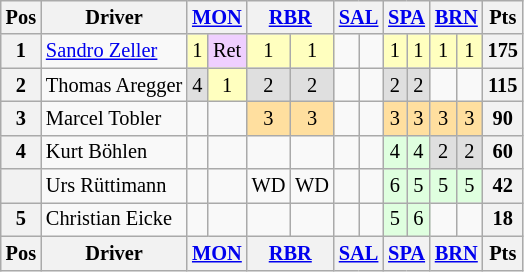<table class="wikitable" style="font-size: 85%; text-align:center">
<tr>
<th valign=middle>Pos</th>
<th valign=middle>Driver</th>
<th colspan=2><a href='#'>MON</a><br></th>
<th colspan=2><a href='#'>RBR</a><br></th>
<th colspan=2><a href='#'>SAL</a><br></th>
<th colspan=2><a href='#'>SPA</a><br></th>
<th colspan=2><a href='#'>BRN</a><br></th>
<th valign="middle">Pts</th>
</tr>
<tr>
<th>1</th>
<td align=left> <a href='#'>Sandro Zeller</a></td>
<td style="background:#FFFFBF">1</td>
<td style="background:#efcfff">Ret</td>
<td style="background:#FFFFBF">1</td>
<td style="background:#FFFFBF">1</td>
<td></td>
<td></td>
<td style="background:#FFFFBF">1</td>
<td style="background:#FFFFBF">1</td>
<td style="background:#FFFFBF">1</td>
<td style="background:#FFFFBF">1</td>
<th>175</th>
</tr>
<tr>
<th>2</th>
<td align=left> Thomas Aregger</td>
<td style="background:#dfdfdf">4</td>
<td style="background:#FFFFBF">1</td>
<td style="background:#dfdfdf">2</td>
<td style="background:#dfdfdf">2</td>
<td></td>
<td></td>
<td style="background:#dfdfdf">2</td>
<td style="background:#dfdfdf">2</td>
<td></td>
<td></td>
<th>115</th>
</tr>
<tr>
<th>3</th>
<td align=left> Marcel Tobler</td>
<td></td>
<td></td>
<td style="background:#ffdf9f">3</td>
<td style="background:#ffdf9f">3</td>
<td></td>
<td></td>
<td style="background:#ffdf9f">3</td>
<td style="background:#ffdf9f">3</td>
<td style="background:#ffdf9f">3</td>
<td style="background:#ffdf9f">3</td>
<th>90</th>
</tr>
<tr>
<th>4</th>
<td align=left> Kurt Böhlen</td>
<td></td>
<td></td>
<td></td>
<td></td>
<td></td>
<td></td>
<td style="background:#dfffdf">4</td>
<td style="background:#dfffdf">4</td>
<td style="background:#dfdfdf">2</td>
<td style="background:#dfdfdf">2</td>
<th>60</th>
</tr>
<tr>
<th></th>
<td align=left> Urs Rüttimann</td>
<td></td>
<td></td>
<td>WD</td>
<td>WD</td>
<td></td>
<td></td>
<td style="background:#dfffdf">6</td>
<td style="background:#dfffdf">5</td>
<td style="background:#dfffdf">5</td>
<td style="background:#dfffdf">5</td>
<th>42</th>
</tr>
<tr>
<th>5</th>
<td align=left> Christian Eicke</td>
<td></td>
<td></td>
<td></td>
<td></td>
<td></td>
<td></td>
<td style="background:#dfffdf">5</td>
<td style="background:#dfffdf">6</td>
<td></td>
<td></td>
<th>18</th>
</tr>
<tr valign="top">
<th valign=middle>Pos</th>
<th valign=middle>Driver</th>
<th colspan=2><a href='#'>MON</a></th>
<th colspan=2><a href='#'>RBR</a></th>
<th colspan=2><a href='#'>SAL</a></th>
<th colspan=2><a href='#'>SPA</a></th>
<th colspan=2><a href='#'>BRN</a></th>
<th valign="middle">Pts</th>
</tr>
</table>
